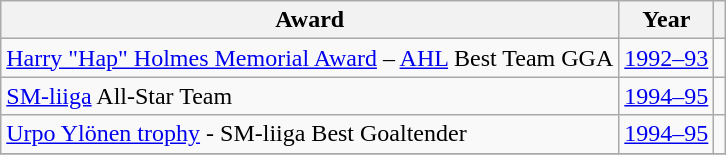<table class="wikitable">
<tr>
<th>Award</th>
<th>Year</th>
<th></th>
</tr>
<tr>
<td><a href='#'>Harry "Hap" Holmes Memorial Award</a> – <a href='#'>AHL</a> Best Team GGA</td>
<td><a href='#'>1992–93</a></td>
<td></td>
</tr>
<tr>
<td><a href='#'>SM-liiga</a> All-Star Team</td>
<td><a href='#'>1994–95</a></td>
<td></td>
</tr>
<tr>
<td><a href='#'>Urpo Ylönen trophy</a> - SM-liiga Best Goaltender</td>
<td><a href='#'>1994–95</a></td>
<td></td>
</tr>
<tr>
</tr>
</table>
